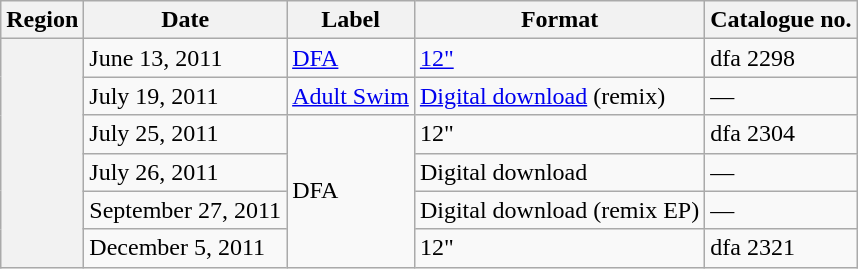<table class="wikitable plainrowheaders">
<tr>
<th scope="col">Region</th>
<th scope="col">Date</th>
<th scope="col">Label</th>
<th scope="col">Format</th>
<th scope="col">Catalogue no.</th>
</tr>
<tr>
<th scope="row" rowspan="6"></th>
<td>June 13, 2011</td>
<td><a href='#'>DFA</a></td>
<td><a href='#'>12"</a></td>
<td>dfa 2298</td>
</tr>
<tr>
<td>July 19, 2011</td>
<td><a href='#'>Adult Swim</a></td>
<td><a href='#'>Digital download</a> (remix)</td>
<td>—</td>
</tr>
<tr>
<td>July 25, 2011</td>
<td rowspan="4">DFA</td>
<td>12"</td>
<td>dfa 2304</td>
</tr>
<tr>
<td>July 26, 2011</td>
<td>Digital download</td>
<td>—</td>
</tr>
<tr>
<td>September 27, 2011</td>
<td>Digital download (remix EP)</td>
<td>—</td>
</tr>
<tr>
<td>December 5, 2011</td>
<td>12"</td>
<td>dfa 2321</td>
</tr>
</table>
